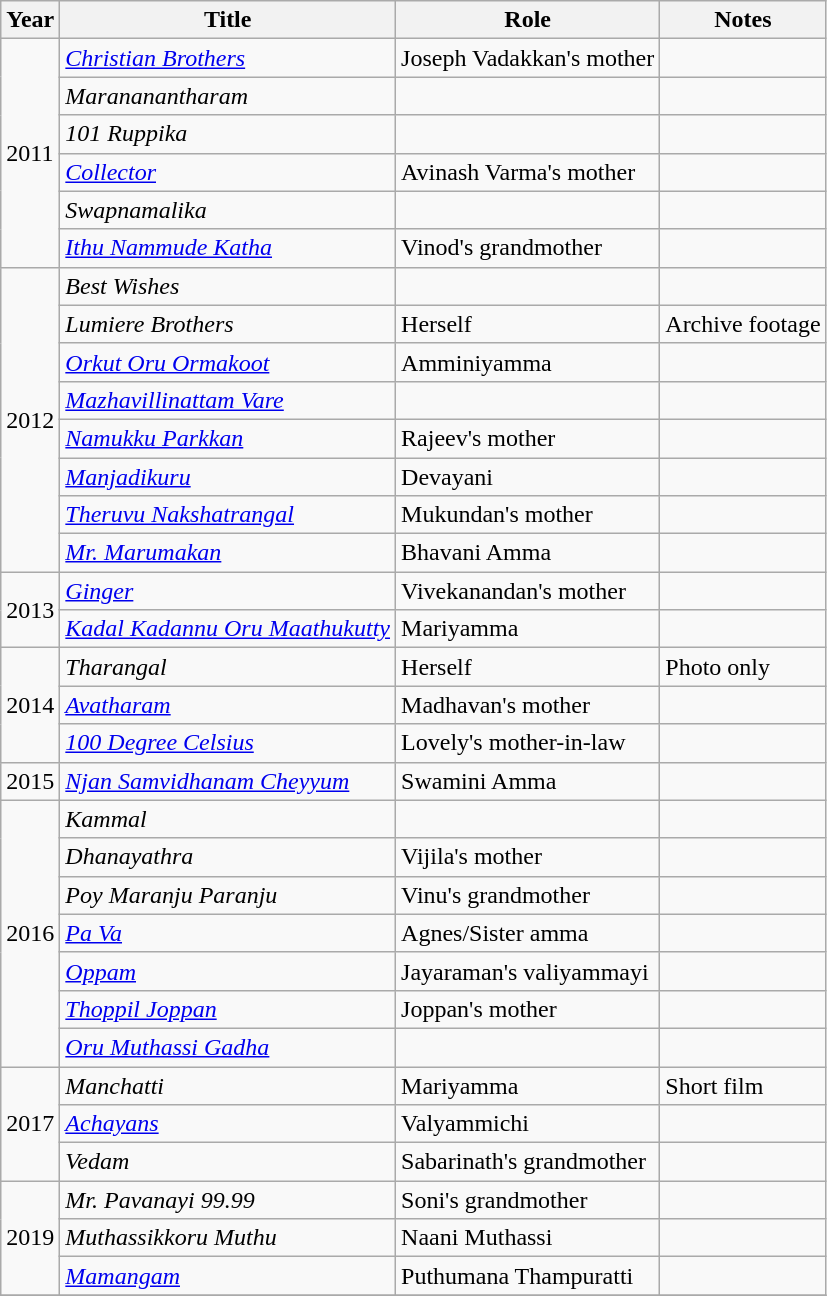<table class="wikitable sortable">
<tr>
<th>Year</th>
<th>Title</th>
<th>Role</th>
<th class="unsortable">Notes</th>
</tr>
<tr>
<td rowspan=6>2011</td>
<td><em><a href='#'>Christian Brothers</a></em></td>
<td>Joseph Vadakkan's mother</td>
<td></td>
</tr>
<tr>
<td><em>Marananantharam</em></td>
<td></td>
<td></td>
</tr>
<tr>
<td><em>101 Ruppika</em></td>
<td></td>
<td></td>
</tr>
<tr>
<td><em><a href='#'>Collector</a></em></td>
<td>Avinash Varma's mother</td>
<td></td>
</tr>
<tr>
<td><em>Swapnamalika</em></td>
<td></td>
<td></td>
</tr>
<tr>
<td><em><a href='#'>Ithu Nammude Katha</a></em></td>
<td>Vinod's grandmother</td>
<td></td>
</tr>
<tr>
<td rowspan=8>2012</td>
<td><em>Best Wishes</em></td>
<td></td>
<td></td>
</tr>
<tr>
<td><em>Lumiere Brothers</em></td>
<td>Herself</td>
<td>Archive footage</td>
</tr>
<tr>
<td><em><a href='#'>Orkut Oru Ormakoot</a></em></td>
<td>Amminiyamma</td>
<td></td>
</tr>
<tr>
<td><em><a href='#'>Mazhavillinattam Vare</a></em></td>
<td></td>
<td></td>
</tr>
<tr>
<td><em><a href='#'>Namukku Parkkan</a></em></td>
<td>Rajeev's mother</td>
<td></td>
</tr>
<tr>
<td><em><a href='#'>Manjadikuru</a></em></td>
<td>Devayani</td>
<td></td>
</tr>
<tr>
<td><em><a href='#'>Theruvu Nakshatrangal</a></em></td>
<td>Mukundan's mother</td>
<td></td>
</tr>
<tr>
<td><em><a href='#'>Mr. Marumakan</a></em></td>
<td>Bhavani Amma</td>
<td></td>
</tr>
<tr>
<td rowspan=2>2013</td>
<td><em><a href='#'>Ginger</a></em></td>
<td>Vivekanandan's mother</td>
<td></td>
</tr>
<tr>
<td><em><a href='#'>Kadal Kadannu Oru Maathukutty</a></em></td>
<td>Mariyamma</td>
<td></td>
</tr>
<tr>
<td rowspan=3>2014</td>
<td><em>Tharangal</em></td>
<td>Herself</td>
<td>Photo only</td>
</tr>
<tr>
<td><em><a href='#'>Avatharam</a></em></td>
<td>Madhavan's mother</td>
<td></td>
</tr>
<tr>
<td><em><a href='#'>100 Degree Celsius</a></em></td>
<td>Lovely's mother-in-law</td>
<td></td>
</tr>
<tr>
<td>2015</td>
<td><em><a href='#'>Njan Samvidhanam Cheyyum</a></em></td>
<td>Swamini Amma</td>
<td></td>
</tr>
<tr>
<td rowspan=7>2016</td>
<td><em>Kammal</em></td>
<td></td>
<td></td>
</tr>
<tr>
<td><em>Dhanayathra</em></td>
<td>Vijila's mother</td>
<td></td>
</tr>
<tr>
<td><em>Poy Maranju Paranju</em></td>
<td>Vinu's grandmother</td>
<td></td>
</tr>
<tr>
<td><em><a href='#'>Pa Va</a></em></td>
<td>Agnes/Sister amma</td>
<td></td>
</tr>
<tr>
<td><em><a href='#'>Oppam</a></em></td>
<td>Jayaraman's valiyammayi</td>
<td></td>
</tr>
<tr>
<td><em><a href='#'>Thoppil Joppan</a></em></td>
<td>Joppan's mother</td>
<td></td>
</tr>
<tr>
<td><em><a href='#'>Oru Muthassi Gadha</a></em></td>
<td></td>
<td></td>
</tr>
<tr>
<td rowspan=3>2017</td>
<td><em>Manchatti</em></td>
<td>Mariyamma</td>
<td>Short film</td>
</tr>
<tr>
<td><em><a href='#'>Achayans</a></em></td>
<td>Valyammichi</td>
<td></td>
</tr>
<tr>
<td><em>Vedam</em></td>
<td>Sabarinath's grandmother</td>
<td></td>
</tr>
<tr>
<td rowspan=3>2019</td>
<td><em>Mr. Pavanayi 99.99</em></td>
<td>Soni's grandmother</td>
<td></td>
</tr>
<tr>
<td><em>Muthassikkoru Muthu</em></td>
<td>Naani Muthassi</td>
<td></td>
</tr>
<tr>
<td><em><a href='#'>Mamangam</a></em></td>
<td>Puthumana Thampuratti</td>
<td></td>
</tr>
<tr>
</tr>
</table>
